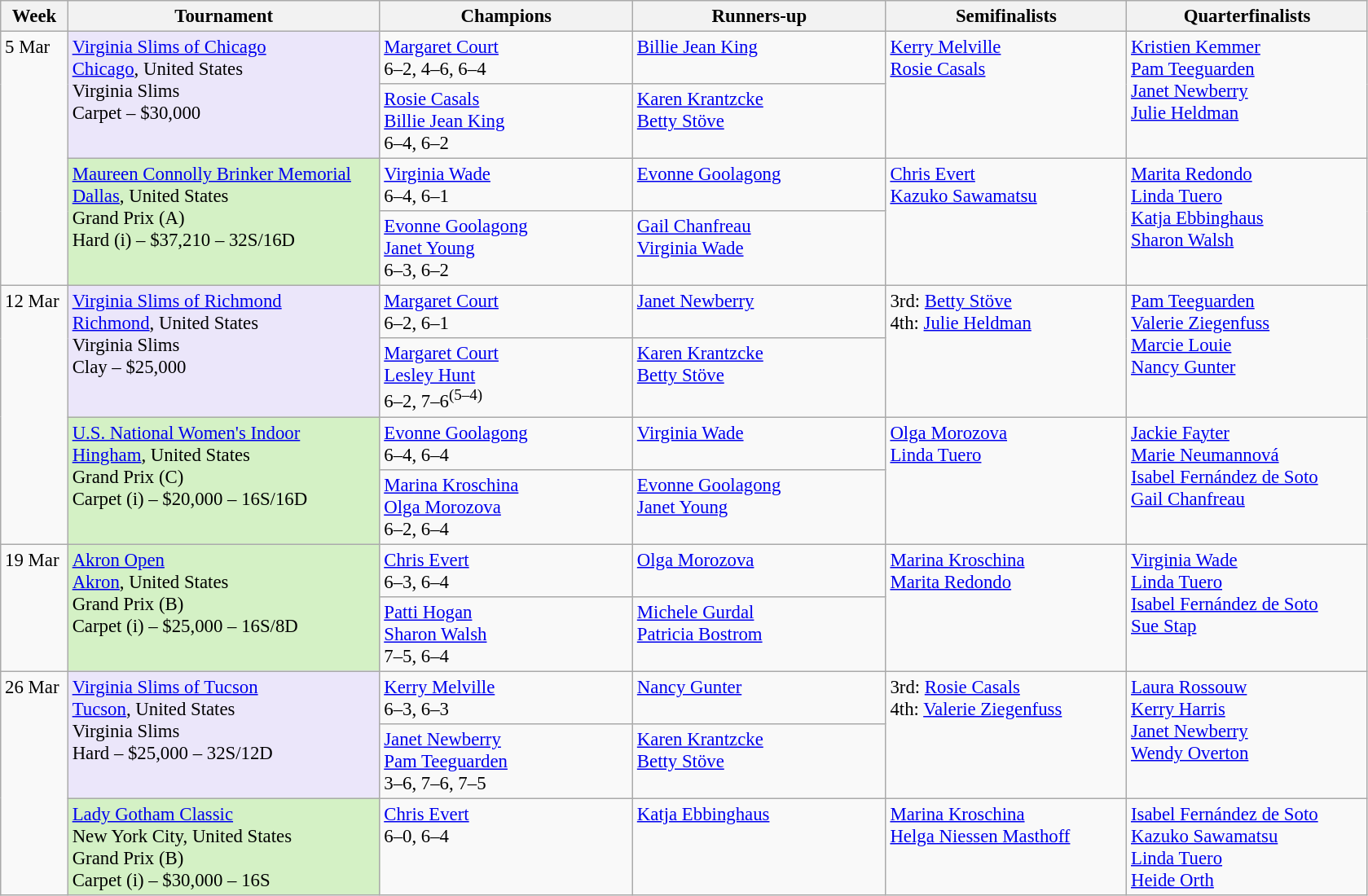<table class=wikitable style=font-size:95%>
<tr>
<th style="width:48px;">Week</th>
<th style="width:248px;">Tournament</th>
<th style="width:200px;">Champions</th>
<th style="width:200px;">Runners-up</th>
<th style="width:190px;">Semifinalists</th>
<th style="width:190px;">Quarterfinalists</th>
</tr>
<tr valign=top>
<td rowspan=4>5 Mar</td>
<td style="background:#ebe6fa;" rowspan=2><a href='#'>Virginia Slims of Chicago</a><br><a href='#'>Chicago</a>, United States<br>Virginia Slims<br>Carpet – $30,000</td>
<td> <a href='#'>Margaret Court</a> <br>6–2, 4–6, 6–4</td>
<td> <a href='#'>Billie Jean King</a></td>
<td rowspan=2> <a href='#'>Kerry Melville</a>  <br>  <a href='#'>Rosie Casals</a></td>
<td rowspan=2> <a href='#'>Kristien Kemmer</a> <br>  <a href='#'>Pam Teeguarden</a> <br>  <a href='#'>Janet Newberry</a> <br>  <a href='#'>Julie Heldman</a></td>
</tr>
<tr valign=top>
<td> <a href='#'>Rosie Casals</a><br> <a href='#'>Billie Jean King</a><br>6–4, 6–2</td>
<td> <a href='#'>Karen Krantzcke</a><br> <a href='#'>Betty Stöve</a></td>
</tr>
<tr valign=top>
<td style="background:#D4F1C5;" rowspan="2"><a href='#'>Maureen Connolly Brinker Memorial</a> <br> <a href='#'>Dallas</a>, United States <br> Grand Prix (A) <br>Hard (i) – $37,210 – 32S/16D</td>
<td> <a href='#'>Virginia Wade</a> <br> 6–4, 6–1</td>
<td> <a href='#'>Evonne Goolagong</a></td>
<td rowspan=2> <a href='#'>Chris Evert</a> <br>  <a href='#'>Kazuko Sawamatsu</a></td>
<td rowspan=2> <a href='#'>Marita Redondo</a> <br>  <a href='#'>Linda Tuero</a> <br>  <a href='#'>Katja Ebbinghaus</a> <br>  <a href='#'>Sharon Walsh</a></td>
</tr>
<tr valign=top>
<td> <a href='#'>Evonne Goolagong</a> <br>  <a href='#'>Janet Young</a> <br> 6–3, 6–2</td>
<td> <a href='#'>Gail Chanfreau</a> <br>  <a href='#'>Virginia Wade</a></td>
</tr>
<tr valign=top>
<td rowspan=4>12 Mar</td>
<td style="background:#ebe6fa;" rowspan=2><a href='#'>Virginia Slims of Richmond</a><br><a href='#'>Richmond</a>, United States <br> Virginia Slims <br>Clay – $25,000 <br></td>
<td> <a href='#'>Margaret Court</a> <br>6–2, 6–1</td>
<td> <a href='#'>Janet Newberry</a></td>
<td rowspan=2>3rd:  <a href='#'>Betty Stöve</a> <br> 4th:  <a href='#'>Julie Heldman</a></td>
<td rowspan=2> <a href='#'>Pam Teeguarden</a> <br> <a href='#'>Valerie Ziegenfuss</a> <br> <a href='#'>Marcie Louie</a> <br> <a href='#'>Nancy Gunter</a></td>
</tr>
<tr valign=top>
<td> <a href='#'>Margaret Court</a><br> <a href='#'>Lesley Hunt</a><br>6–2, 7–6<sup>(5–4)</sup></td>
<td> <a href='#'>Karen Krantzcke</a><br> <a href='#'>Betty Stöve</a></td>
</tr>
<tr valign=top>
<td style="background:#D4F1C5;" rowspan="2"><a href='#'>U.S. National Women's Indoor</a> <br> <a href='#'>Hingham</a>, United States <br>Grand Prix (C) <br> Carpet (i) – $20,000 – 16S/16D</td>
<td> <a href='#'>Evonne Goolagong</a> <br> 6–4, 6–4</td>
<td> <a href='#'>Virginia Wade</a></td>
<td rowspan=2> <a href='#'>Olga Morozova</a> <br>  <a href='#'>Linda Tuero</a></td>
<td rowspan=2> <a href='#'>Jackie Fayter</a> <br>  <a href='#'>Marie Neumannová</a> <br>  <a href='#'>Isabel Fernández de Soto</a> <br>  <a href='#'>Gail Chanfreau</a></td>
</tr>
<tr valign=top>
<td> <a href='#'>Marina Kroschina</a> <br>  <a href='#'>Olga Morozova</a> <br> 6–2, 6–4</td>
<td> <a href='#'>Evonne Goolagong</a> <br>  <a href='#'>Janet Young</a></td>
</tr>
<tr valign=top>
<td rowspan=2>19 Mar</td>
<td style="background:#D4F1C5;" rowspan="2"><a href='#'>Akron Open</a> <br> <a href='#'>Akron</a>, United States <br>Grand Prix (B) <br>Carpet (i) – $25,000 – 16S/8D</td>
<td> <a href='#'>Chris Evert</a> <br> 6–3, 6–4</td>
<td> <a href='#'>Olga Morozova</a></td>
<td rowspan=2> <a href='#'>Marina Kroschina</a> <br>  <a href='#'>Marita Redondo</a></td>
<td rowspan=2> <a href='#'>Virginia Wade</a> <br>  <a href='#'>Linda Tuero</a> <br>  <a href='#'>Isabel Fernández de Soto</a> <br>  <a href='#'>Sue Stap</a></td>
</tr>
<tr valign=top>
<td> <a href='#'>Patti Hogan</a> <br>  <a href='#'>Sharon Walsh</a> <br> 7–5, 6–4</td>
<td> <a href='#'>Michele Gurdal</a> <br>  <a href='#'>Patricia Bostrom</a></td>
</tr>
<tr valign=top>
<td rowspan=3>26 Mar</td>
<td style="background:#ebe6fa;" rowspan=2><a href='#'>Virginia Slims of Tucson</a><br><a href='#'>Tucson</a>, United States<br>Virginia Slims<br>Hard – $25,000 – 32S/12D<br></td>
<td> <a href='#'>Kerry Melville</a> <br>6–3, 6–3</td>
<td> <a href='#'>Nancy Gunter</a></td>
<td rowspan=2>3rd:  <a href='#'>Rosie Casals</a> <br> 4th:  <a href='#'>Valerie Ziegenfuss</a></td>
<td rowspan=2> <a href='#'>Laura Rossouw</a> <br> <a href='#'>Kerry Harris</a> <br> <a href='#'>Janet Newberry</a> <br> <a href='#'>Wendy Overton</a></td>
</tr>
<tr valign=top>
<td> <a href='#'>Janet Newberry</a><br> <a href='#'>Pam Teeguarden</a><br>3–6, 7–6, 7–5</td>
<td> <a href='#'>Karen Krantzcke</a><br> <a href='#'>Betty Stöve</a></td>
</tr>
<tr valign=top>
<td style="background:#D4F1C5;"><a href='#'>Lady Gotham Classic</a> <br> New York City, United States <br> Grand Prix (B) <br> Carpet (i) – $30,000 – 16S</td>
<td> <a href='#'>Chris Evert</a> <br> 6–0, 6–4</td>
<td> <a href='#'>Katja Ebbinghaus</a></td>
<td> <a href='#'>Marina Kroschina</a> <br>  <a href='#'>Helga Niessen Masthoff</a></td>
<td> <a href='#'>Isabel Fernández de Soto</a> <br>  <a href='#'>Kazuko Sawamatsu</a> <br>  <a href='#'>Linda Tuero</a> <br>  <a href='#'>Heide Orth</a></td>
</tr>
</table>
